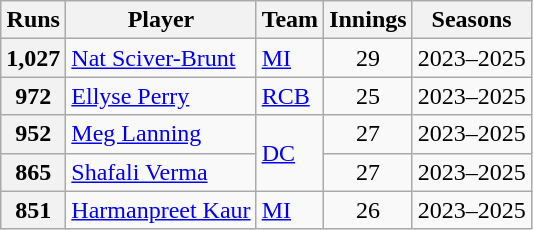<table class="wikitable">
<tr>
<th>Runs</th>
<th>Player</th>
<th>Team</th>
<th>Innings</th>
<th>Seasons</th>
</tr>
<tr>
<th>1,027</th>
<td><a href='#'>Nat Sciver-Brunt</a></td>
<td><a href='#'>MI</a></td>
<td style="text-align:center">29</td>
<td>2023–2025</td>
</tr>
<tr>
<th>972</th>
<td><a href='#'>Ellyse Perry</a></td>
<td><a href='#'>RCB</a></td>
<td style="text-align:center">25</td>
<td>2023–2025</td>
</tr>
<tr>
<th>952</th>
<td><a href='#'>Meg Lanning</a></td>
<td rowspan="2"><a href='#'>DC</a></td>
<td style="text-align:center">27</td>
<td>2023–2025</td>
</tr>
<tr>
<th>865</th>
<td><a href='#'>Shafali Verma</a></td>
<td style="text-align:center">27</td>
<td>2023–2025</td>
</tr>
<tr>
<th>851</th>
<td><a href='#'>Harmanpreet Kaur</a></td>
<td><a href='#'>MI</a></td>
<td style="text-align:center">26</td>
<td>2023–2025</td>
</tr>
</table>
